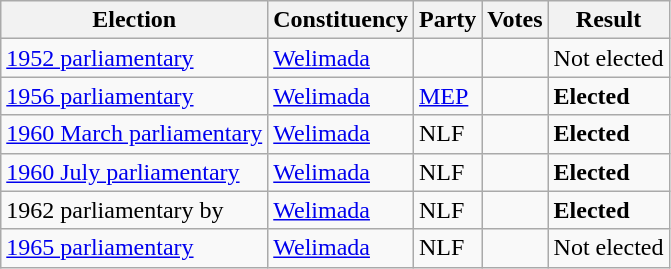<table class="wikitable" style="text-align:left;">
<tr>
<th scope=col>Election</th>
<th scope=col>Constituency</th>
<th scope=col>Party</th>
<th scope=col>Votes</th>
<th scope=col>Result</th>
</tr>
<tr>
<td><a href='#'>1952 parliamentary</a></td>
<td><a href='#'>Welimada</a></td>
<td></td>
<td align=right></td>
<td>Not elected</td>
</tr>
<tr>
<td><a href='#'>1956 parliamentary</a></td>
<td><a href='#'>Welimada</a></td>
<td><a href='#'>MEP</a></td>
<td align=right></td>
<td><strong>Elected</strong></td>
</tr>
<tr>
<td><a href='#'>1960 March parliamentary</a></td>
<td><a href='#'>Welimada</a></td>
<td>NLF</td>
<td align=right></td>
<td><strong>Elected</strong></td>
</tr>
<tr>
<td><a href='#'>1960 July parliamentary</a></td>
<td><a href='#'>Welimada</a></td>
<td>NLF</td>
<td align=right></td>
<td><strong>Elected</strong></td>
</tr>
<tr>
<td>1962 parliamentary by</td>
<td><a href='#'>Welimada</a></td>
<td>NLF</td>
<td align=right></td>
<td><strong>Elected</strong></td>
</tr>
<tr>
<td><a href='#'>1965 parliamentary</a></td>
<td><a href='#'>Welimada</a></td>
<td>NLF</td>
<td align=right></td>
<td>Not elected</td>
</tr>
</table>
